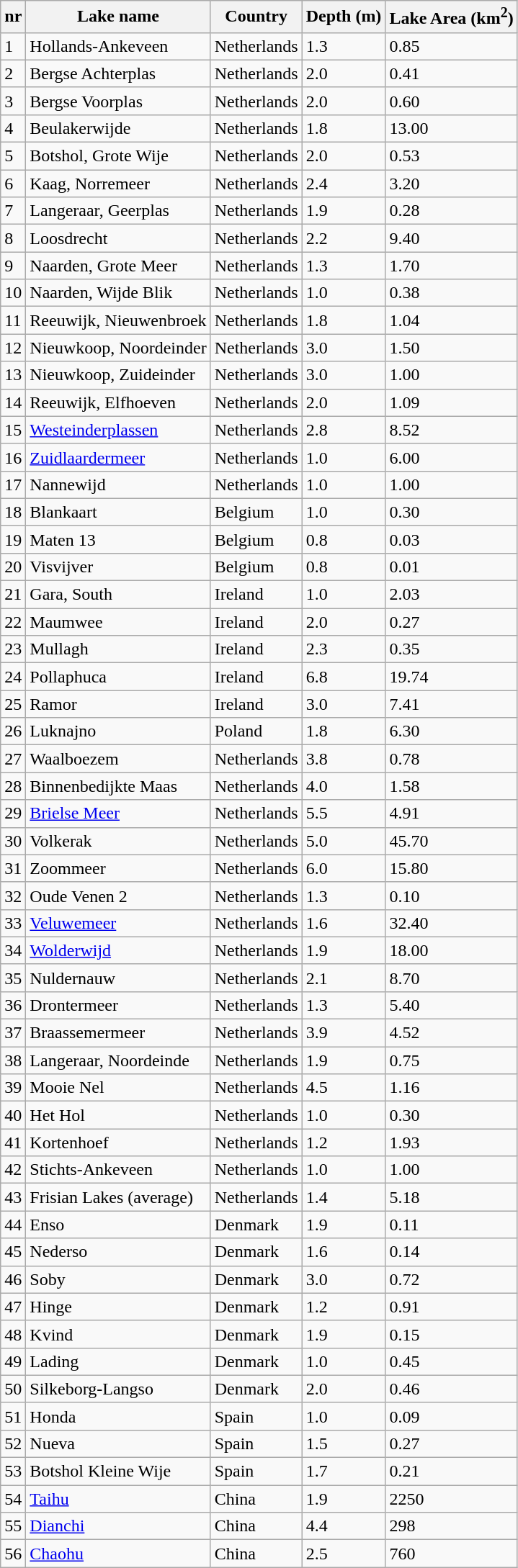<table class="wikitable">
<tr>
<th>nr</th>
<th>Lake name</th>
<th>Country</th>
<th>Depth (m)</th>
<th>Lake Area (km<sup>2</sup>)</th>
</tr>
<tr>
<td>1</td>
<td>Hollands-Ankeveen</td>
<td>Netherlands</td>
<td>1.3</td>
<td>0.85</td>
</tr>
<tr>
<td>2</td>
<td>Bergse Achterplas</td>
<td>Netherlands</td>
<td>2.0</td>
<td>0.41</td>
</tr>
<tr>
<td>3</td>
<td>Bergse Voorplas</td>
<td>Netherlands</td>
<td>2.0</td>
<td>0.60</td>
</tr>
<tr>
<td>4</td>
<td>Beulakerwijde</td>
<td>Netherlands</td>
<td>1.8</td>
<td>13.00</td>
</tr>
<tr>
<td>5</td>
<td>Botshol, Grote Wije</td>
<td>Netherlands</td>
<td>2.0</td>
<td>0.53</td>
</tr>
<tr>
<td>6</td>
<td>Kaag, Norremeer</td>
<td>Netherlands</td>
<td>2.4</td>
<td>3.20</td>
</tr>
<tr>
<td>7</td>
<td>Langeraar, Geerplas</td>
<td>Netherlands</td>
<td>1.9</td>
<td>0.28</td>
</tr>
<tr>
<td>8</td>
<td>Loosdrecht</td>
<td>Netherlands</td>
<td>2.2</td>
<td>9.40</td>
</tr>
<tr>
<td>9</td>
<td>Naarden, Grote Meer</td>
<td>Netherlands</td>
<td>1.3</td>
<td>1.70</td>
</tr>
<tr>
<td>10</td>
<td>Naarden, Wijde Blik</td>
<td>Netherlands</td>
<td>1.0</td>
<td>0.38</td>
</tr>
<tr>
<td>11</td>
<td>Reeuwijk, Nieuwenbroek</td>
<td>Netherlands</td>
<td>1.8</td>
<td>1.04</td>
</tr>
<tr>
<td>12</td>
<td>Nieuwkoop, Noordeinder</td>
<td>Netherlands</td>
<td>3.0</td>
<td>1.50</td>
</tr>
<tr>
<td>13</td>
<td>Nieuwkoop, Zuideinder</td>
<td>Netherlands</td>
<td>3.0</td>
<td>1.00</td>
</tr>
<tr>
<td>14</td>
<td>Reeuwijk, Elfhoeven</td>
<td>Netherlands</td>
<td>2.0</td>
<td>1.09</td>
</tr>
<tr>
<td>15</td>
<td><a href='#'>Westeinderplassen</a></td>
<td>Netherlands</td>
<td>2.8</td>
<td>8.52</td>
</tr>
<tr>
<td>16</td>
<td><a href='#'>Zuidlaardermeer</a></td>
<td>Netherlands</td>
<td>1.0</td>
<td>6.00</td>
</tr>
<tr>
<td>17</td>
<td>Nannewijd</td>
<td>Netherlands</td>
<td>1.0</td>
<td>1.00</td>
</tr>
<tr>
<td>18</td>
<td>Blankaart</td>
<td>Belgium</td>
<td>1.0</td>
<td>0.30</td>
</tr>
<tr>
<td>19</td>
<td>Maten 13</td>
<td>Belgium</td>
<td>0.8</td>
<td>0.03</td>
</tr>
<tr>
<td>20</td>
<td>Visvijver</td>
<td>Belgium</td>
<td>0.8</td>
<td>0.01</td>
</tr>
<tr>
<td>21</td>
<td>Gara, South</td>
<td>Ireland</td>
<td>1.0</td>
<td>2.03</td>
</tr>
<tr>
<td>22</td>
<td>Maumwee</td>
<td>Ireland</td>
<td>2.0</td>
<td>0.27</td>
</tr>
<tr>
<td>23</td>
<td>Mullagh</td>
<td>Ireland</td>
<td>2.3</td>
<td>0.35</td>
</tr>
<tr>
<td>24</td>
<td>Pollaphuca</td>
<td>Ireland</td>
<td>6.8</td>
<td>19.74</td>
</tr>
<tr>
<td>25</td>
<td>Ramor</td>
<td>Ireland</td>
<td>3.0</td>
<td>7.41</td>
</tr>
<tr>
<td>26</td>
<td>Luknajno</td>
<td>Poland</td>
<td>1.8</td>
<td>6.30</td>
</tr>
<tr>
<td>27</td>
<td>Waalboezem</td>
<td>Netherlands</td>
<td>3.8</td>
<td>0.78</td>
</tr>
<tr>
<td>28</td>
<td>Binnenbedijkte Maas</td>
<td>Netherlands</td>
<td>4.0</td>
<td>1.58</td>
</tr>
<tr>
<td>29</td>
<td><a href='#'>Brielse Meer</a></td>
<td>Netherlands</td>
<td>5.5</td>
<td>4.91</td>
</tr>
<tr>
<td>30</td>
<td>Volkerak</td>
<td>Netherlands</td>
<td>5.0</td>
<td>45.70</td>
</tr>
<tr>
<td>31</td>
<td>Zoommeer</td>
<td>Netherlands</td>
<td>6.0</td>
<td>15.80</td>
</tr>
<tr>
<td>32</td>
<td>Oude Venen 2</td>
<td>Netherlands</td>
<td>1.3</td>
<td>0.10</td>
</tr>
<tr>
<td>33</td>
<td><a href='#'>Veluwemeer</a></td>
<td>Netherlands</td>
<td>1.6</td>
<td>32.40</td>
</tr>
<tr>
<td>34</td>
<td><a href='#'>Wolderwijd</a></td>
<td>Netherlands</td>
<td>1.9</td>
<td>18.00</td>
</tr>
<tr>
<td>35</td>
<td>Nuldernauw</td>
<td>Netherlands</td>
<td>2.1</td>
<td>8.70</td>
</tr>
<tr>
<td>36</td>
<td>Drontermeer</td>
<td>Netherlands</td>
<td>1.3</td>
<td>5.40</td>
</tr>
<tr>
<td>37</td>
<td>Braassemermeer</td>
<td>Netherlands</td>
<td>3.9</td>
<td>4.52</td>
</tr>
<tr>
<td>38</td>
<td>Langeraar, Noordeinde</td>
<td>Netherlands</td>
<td>1.9</td>
<td>0.75</td>
</tr>
<tr>
<td>39</td>
<td>Mooie Nel</td>
<td>Netherlands</td>
<td>4.5</td>
<td>1.16</td>
</tr>
<tr>
<td>40</td>
<td>Het Hol</td>
<td>Netherlands</td>
<td>1.0</td>
<td>0.30</td>
</tr>
<tr>
<td>41</td>
<td>Kortenhoef</td>
<td>Netherlands</td>
<td>1.2</td>
<td>1.93</td>
</tr>
<tr>
<td>42</td>
<td>Stichts-Ankeveen</td>
<td>Netherlands</td>
<td>1.0</td>
<td>1.00</td>
</tr>
<tr>
<td>43</td>
<td>Frisian Lakes (average)</td>
<td>Netherlands</td>
<td>1.4</td>
<td>5.18</td>
</tr>
<tr>
<td>44</td>
<td>Enso</td>
<td>Denmark</td>
<td>1.9</td>
<td>0.11</td>
</tr>
<tr>
<td>45</td>
<td>Nederso</td>
<td>Denmark</td>
<td>1.6</td>
<td>0.14</td>
</tr>
<tr>
<td>46</td>
<td>Soby</td>
<td>Denmark</td>
<td>3.0</td>
<td>0.72</td>
</tr>
<tr>
<td>47</td>
<td>Hinge</td>
<td>Denmark</td>
<td>1.2</td>
<td>0.91</td>
</tr>
<tr>
<td>48</td>
<td>Kvind</td>
<td>Denmark</td>
<td>1.9</td>
<td>0.15</td>
</tr>
<tr>
<td>49</td>
<td>Lading</td>
<td>Denmark</td>
<td>1.0</td>
<td>0.45</td>
</tr>
<tr>
<td>50</td>
<td>Silkeborg-Langso</td>
<td>Denmark</td>
<td>2.0</td>
<td>0.46</td>
</tr>
<tr>
<td>51</td>
<td>Honda</td>
<td>Spain</td>
<td>1.0</td>
<td>0.09</td>
</tr>
<tr>
<td>52</td>
<td>Nueva</td>
<td>Spain</td>
<td>1.5</td>
<td>0.27</td>
</tr>
<tr>
<td>53</td>
<td>Botshol Kleine Wije</td>
<td>Spain</td>
<td>1.7</td>
<td>0.21</td>
</tr>
<tr>
<td>54</td>
<td><a href='#'>Taihu</a></td>
<td>China</td>
<td>1.9</td>
<td>2250</td>
</tr>
<tr>
<td>55</td>
<td><a href='#'>Dianchi</a></td>
<td>China</td>
<td>4.4</td>
<td>298</td>
</tr>
<tr>
<td>56</td>
<td><a href='#'>Chaohu</a></td>
<td>China</td>
<td>2.5</td>
<td>760</td>
</tr>
</table>
